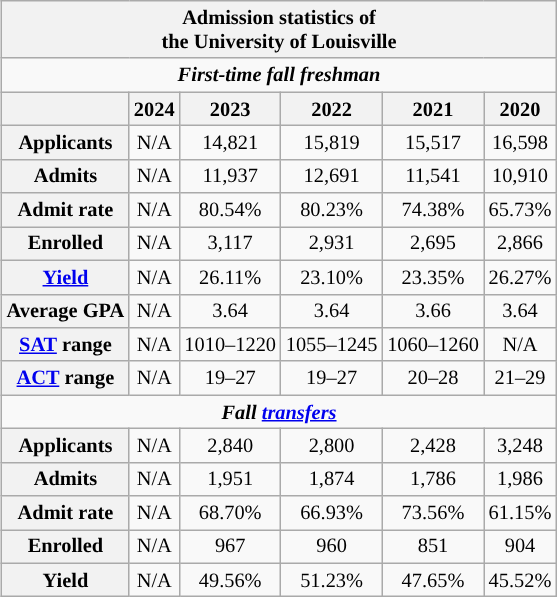<table class="wikitable" style="float:right; font-size:85%; margin:10px;">
<tr>
<th ! colspan="10">Admission statistics of <br>the University of Louisville</th>
</tr>
<tr>
<td colspan=6 style="text-align: center"><strong><em>First-time fall freshman</em></strong></td>
</tr>
<tr style="text-align:center;">
<th></th>
<th>2024</th>
<th>2023 </th>
<th>2022 </th>
<th>2021 </th>
<th>2020</th>
</tr>
<tr style="text-align:center;">
<th>Applicants</th>
<td>N/A</td>
<td>14,821</td>
<td>15,819</td>
<td>15,517</td>
<td>16,598</td>
</tr>
<tr style="text-align:center;">
<th>Admits</th>
<td>N/A</td>
<td>11,937</td>
<td>12,691</td>
<td>11,541</td>
<td>10,910</td>
</tr>
<tr style="text-align:center;">
<th>Admit rate</th>
<td>N/A</td>
<td>80.54%</td>
<td>80.23%</td>
<td>74.38%</td>
<td>65.73%</td>
</tr>
<tr style="text-align:center;">
<th>Enrolled</th>
<td>N/A</td>
<td>3,117</td>
<td>2,931</td>
<td>2,695</td>
<td>2,866</td>
</tr>
<tr style="text-align:center;">
<th><a href='#'>Yield</a></th>
<td>N/A</td>
<td>26.11%</td>
<td>23.10%</td>
<td>23.35%</td>
<td>26.27%</td>
</tr>
<tr style="text-align:center;">
<th>Average GPA</th>
<td>N/A</td>
<td>3.64</td>
<td>3.64</td>
<td>3.66</td>
<td>3.64</td>
</tr>
<tr style="text-align:center;">
<th><a href='#'>SAT</a> range</th>
<td>N/A</td>
<td>1010–1220</td>
<td>1055–1245</td>
<td>1060–1260</td>
<td>N/A</td>
</tr>
<tr style="text-align:center;">
<th><a href='#'>ACT</a> range</th>
<td>N/A</td>
<td>19–27</td>
<td>19–27</td>
<td>20–28</td>
<td>21–29</td>
</tr>
<tr>
<td colspan=6 style="text-align: center"><strong><em>Fall <a href='#'>transfers</a></em></strong></td>
</tr>
<tr style="text-align:center;">
<th>Applicants</th>
<td>N/A</td>
<td>2,840</td>
<td>2,800</td>
<td>2,428</td>
<td>3,248</td>
</tr>
<tr style="text-align:center;">
<th>Admits</th>
<td>N/A</td>
<td>1,951</td>
<td>1,874</td>
<td>1,786</td>
<td>1,986</td>
</tr>
<tr style="text-align:center;">
<th>Admit rate</th>
<td>N/A</td>
<td>68.70%</td>
<td>66.93%</td>
<td>73.56%</td>
<td>61.15%</td>
</tr>
<tr style="text-align:center;">
<th>Enrolled</th>
<td>N/A</td>
<td>967</td>
<td>960</td>
<td>851</td>
<td>904</td>
</tr>
<tr style="text-align:center;">
<th>Yield</th>
<td>N/A</td>
<td>49.56%</td>
<td>51.23%</td>
<td>47.65%</td>
<td>45.52%</td>
</tr>
</table>
